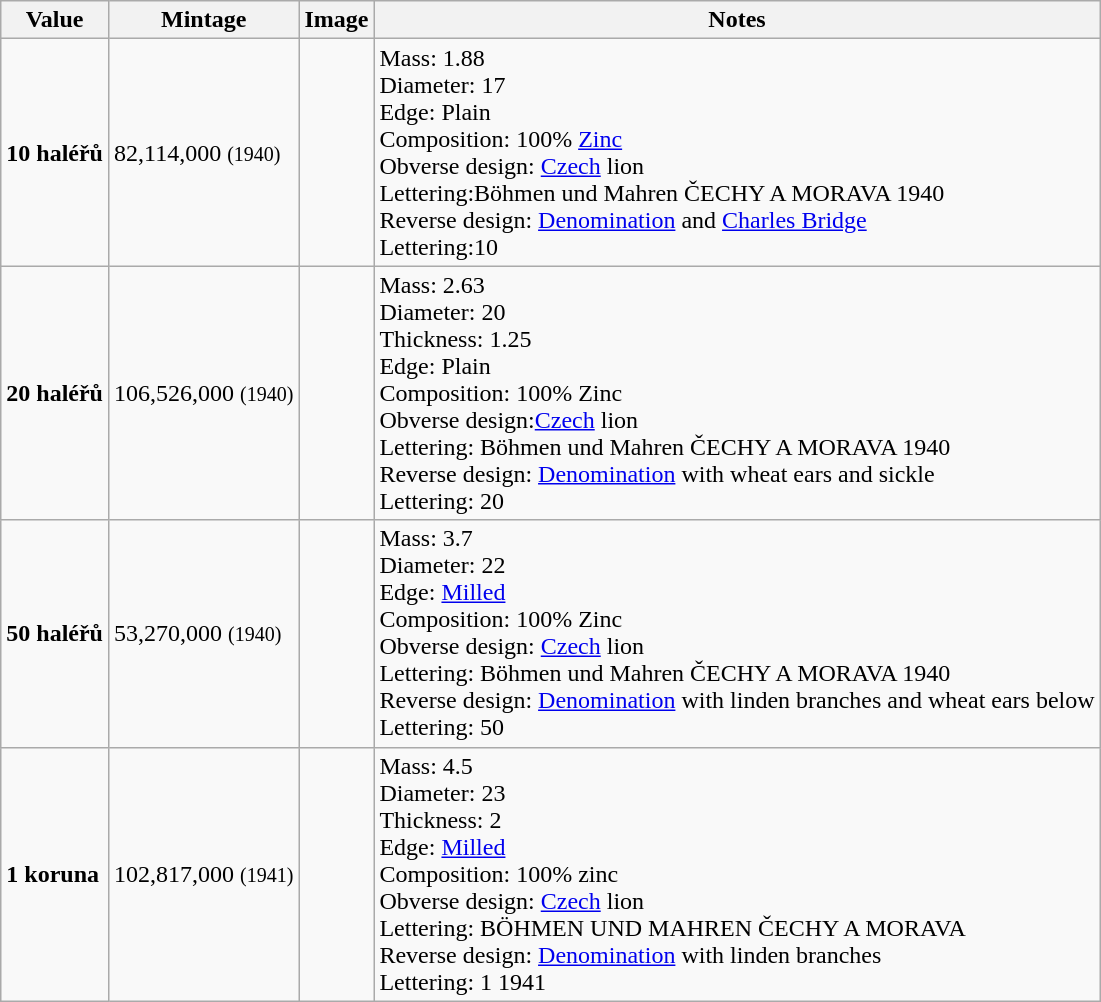<table class="wikitable">
<tr>
<th>Value</th>
<th>Mintage</th>
<th>Image</th>
<th>Notes</th>
</tr>
<tr>
<td><strong>10 haléřů</strong></td>
<td>82,114,000 <small>(1940)</small></td>
<td></td>
<td>Mass: 1.88<br>Diameter: 17<br>Edge: Plain<br>Composition: 100% <a href='#'>Zinc</a><br>Obverse design: <a href='#'>Czech</a> lion<br>Lettering:Böhmen und Mahren ČECHY A MORAVA 1940<br>Reverse design: <a href='#'>Denomination</a> and <a href='#'>Charles Bridge</a> <br>Lettering:10</td>
</tr>
<tr>
<td><strong>20 haléřů</strong></td>
<td>106,526,000 <small>(1940)</small></td>
<td></td>
<td>Mass: 2.63<br>Diameter: 20<br>Thickness: 1.25<br>Edge: Plain<br>Composition: 100% Zinc<br>Obverse design:<a href='#'>Czech</a> lion<br>Lettering: Böhmen und Mahren ČECHY A MORAVA 1940<br>Reverse design: <a href='#'>Denomination</a> with wheat ears and sickle<br>Lettering: 20</td>
</tr>
<tr>
<td><strong>50 haléřů</strong></td>
<td>53,270,000 <small>(1940)</small></td>
<td></td>
<td>Mass: 3.7<br>Diameter: 22<br>Edge: <a href='#'>Milled</a><br>Composition: 100% Zinc<br>Obverse design: <a href='#'>Czech</a> lion<br>Lettering: Böhmen und Mahren ČECHY A MORAVA 1940<br>Reverse design: <a href='#'>Denomination</a> with linden branches and wheat ears below<br>Lettering: 50</td>
</tr>
<tr>
<td><strong>1 koruna</strong></td>
<td>102,817,000 <small>(1941)</small></td>
<td></td>
<td>Mass: 4.5<br>Diameter: 23<br>Thickness: 2<br>Edge: <a href='#'>Milled</a><br>Composition: 100% zinc<br>Obverse design: <a href='#'>Czech</a> lion<br>Lettering: BÖHMEN UND MAHREN ČECHY A MORAVA<br>Reverse design: <a href='#'>Denomination</a> with linden branches<br>Lettering: 1 1941</td>
</tr>
</table>
